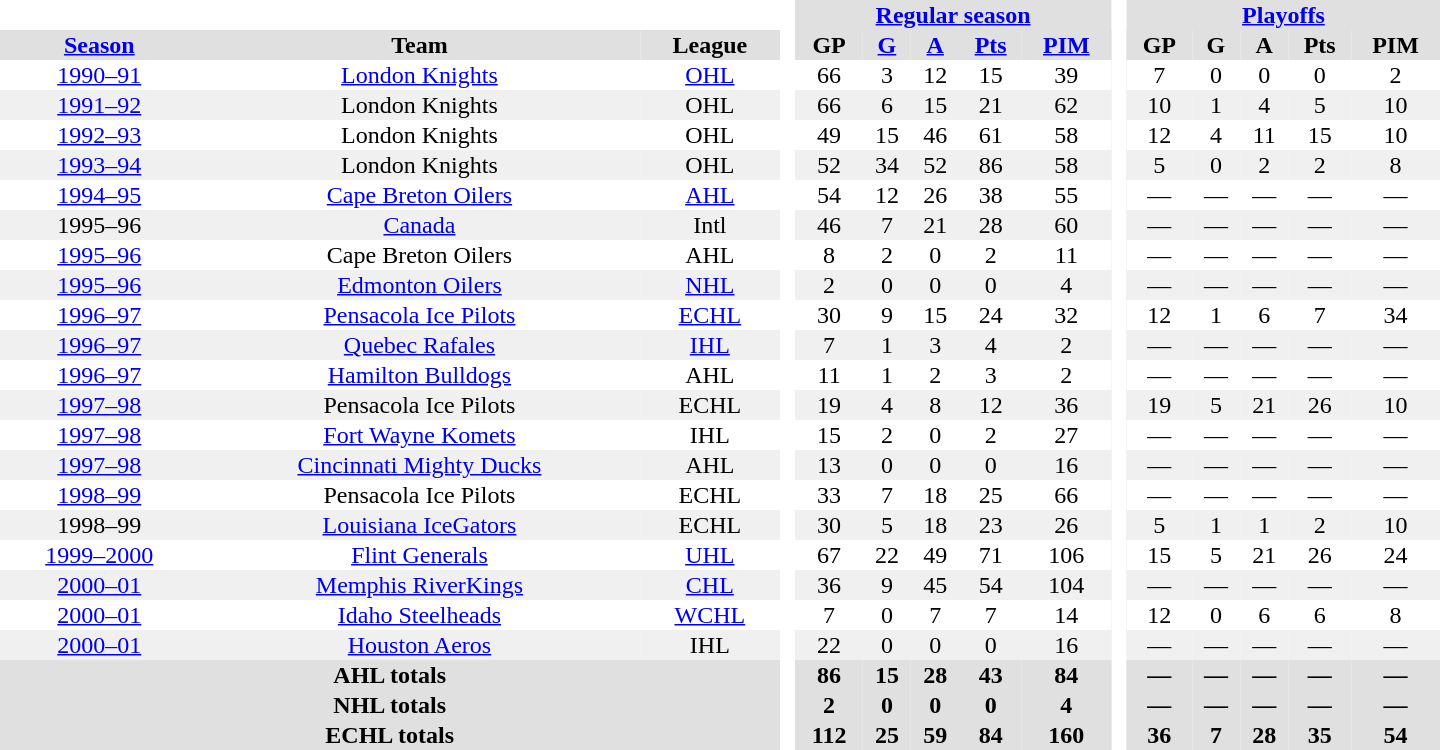<table border="0" cellpadding="1" cellspacing="0" style="text-align:center; width:60em">
<tr bgcolor="#e0e0e0">
<th colspan="3" bgcolor="#ffffff"> </th>
<th rowspan="100" bgcolor="#ffffff"> </th>
<th colspan="5"><a href='#'>Regular season</a></th>
<th rowspan="100" bgcolor="#ffffff"> </th>
<th colspan="5"><a href='#'>Playoffs</a></th>
</tr>
<tr bgcolor="#e0e0e0">
<th><a href='#'>Season</a></th>
<th>Team</th>
<th>League</th>
<th>GP</th>
<th><a href='#'>G</a></th>
<th><a href='#'>A</a></th>
<th><a href='#'>Pts</a></th>
<th><a href='#'>PIM</a></th>
<th>GP</th>
<th>G</th>
<th>A</th>
<th>Pts</th>
<th>PIM</th>
</tr>
<tr>
<td><a href='#'>1990–91</a></td>
<td><a href='#'>London Knights</a></td>
<td><a href='#'>OHL</a></td>
<td>66</td>
<td>3</td>
<td>12</td>
<td>15</td>
<td>39</td>
<td>7</td>
<td>0</td>
<td>0</td>
<td>0</td>
<td>2</td>
</tr>
<tr bgcolor="#f0f0f0">
<td><a href='#'>1991–92</a></td>
<td>London Knights</td>
<td>OHL</td>
<td>66</td>
<td>6</td>
<td>15</td>
<td>21</td>
<td>62</td>
<td>10</td>
<td>1</td>
<td>4</td>
<td>5</td>
<td>10</td>
</tr>
<tr>
<td><a href='#'>1992–93</a></td>
<td>London Knights</td>
<td>OHL</td>
<td>49</td>
<td>15</td>
<td>46</td>
<td>61</td>
<td>58</td>
<td>12</td>
<td>4</td>
<td>11</td>
<td>15</td>
<td>10</td>
</tr>
<tr bgcolor="#f0f0f0">
<td><a href='#'>1993–94</a></td>
<td>London Knights</td>
<td>OHL</td>
<td>52</td>
<td>34</td>
<td>52</td>
<td>86</td>
<td>58</td>
<td>5</td>
<td>0</td>
<td>2</td>
<td>2</td>
<td>8</td>
</tr>
<tr>
<td><a href='#'>1994–95</a></td>
<td><a href='#'>Cape Breton Oilers</a></td>
<td><a href='#'>AHL</a></td>
<td>54</td>
<td>12</td>
<td>26</td>
<td>38</td>
<td>55</td>
<td>—</td>
<td>—</td>
<td>—</td>
<td>—</td>
<td>—</td>
</tr>
<tr bgcolor="#f0f0f0">
<td>1995–96</td>
<td><a href='#'>Canada</a></td>
<td>Intl</td>
<td>46</td>
<td>7</td>
<td>21</td>
<td>28</td>
<td>60</td>
<td>—</td>
<td>—</td>
<td>—</td>
<td>—</td>
<td>—</td>
</tr>
<tr>
<td><a href='#'>1995–96</a></td>
<td>Cape Breton Oilers</td>
<td>AHL</td>
<td>8</td>
<td>2</td>
<td>0</td>
<td>2</td>
<td>11</td>
<td>—</td>
<td>—</td>
<td>—</td>
<td>—</td>
<td>—</td>
</tr>
<tr bgcolor="#f0f0f0">
<td><a href='#'>1995–96</a></td>
<td><a href='#'>Edmonton Oilers</a></td>
<td><a href='#'>NHL</a></td>
<td>2</td>
<td>0</td>
<td>0</td>
<td>0</td>
<td>4</td>
<td>—</td>
<td>—</td>
<td>—</td>
<td>—</td>
<td>—</td>
</tr>
<tr>
<td><a href='#'>1996–97</a></td>
<td><a href='#'>Pensacola Ice Pilots</a></td>
<td><a href='#'>ECHL</a></td>
<td>30</td>
<td>9</td>
<td>15</td>
<td>24</td>
<td>32</td>
<td>12</td>
<td>1</td>
<td>6</td>
<td>7</td>
<td>34</td>
</tr>
<tr bgcolor="#f0f0f0">
<td><a href='#'>1996–97</a></td>
<td><a href='#'>Quebec Rafales</a></td>
<td><a href='#'>IHL</a></td>
<td>7</td>
<td>1</td>
<td>3</td>
<td>4</td>
<td>2</td>
<td>—</td>
<td>—</td>
<td>—</td>
<td>—</td>
<td>—</td>
</tr>
<tr>
<td><a href='#'>1996–97</a></td>
<td><a href='#'>Hamilton Bulldogs</a></td>
<td>AHL</td>
<td>11</td>
<td>1</td>
<td>2</td>
<td>3</td>
<td>2</td>
<td>—</td>
<td>—</td>
<td>—</td>
<td>—</td>
<td>—</td>
</tr>
<tr bgcolor="#f0f0f0">
<td><a href='#'>1997–98</a></td>
<td>Pensacola Ice Pilots</td>
<td>ECHL</td>
<td>19</td>
<td>4</td>
<td>8</td>
<td>12</td>
<td>36</td>
<td>19</td>
<td>5</td>
<td>21</td>
<td>26</td>
<td>10</td>
</tr>
<tr>
<td><a href='#'>1997–98</a></td>
<td><a href='#'>Fort Wayne Komets</a></td>
<td>IHL</td>
<td>15</td>
<td>2</td>
<td>0</td>
<td>2</td>
<td>27</td>
<td>—</td>
<td>—</td>
<td>—</td>
<td>—</td>
<td>—</td>
</tr>
<tr bgcolor="#f0f0f0">
<td><a href='#'>1997–98</a></td>
<td><a href='#'>Cincinnati Mighty Ducks</a></td>
<td>AHL</td>
<td>13</td>
<td>0</td>
<td>0</td>
<td>0</td>
<td>16</td>
<td>—</td>
<td>—</td>
<td>—</td>
<td>—</td>
<td>—</td>
</tr>
<tr>
<td><a href='#'>1998–99</a></td>
<td>Pensacola Ice Pilots</td>
<td>ECHL</td>
<td>33</td>
<td>7</td>
<td>18</td>
<td>25</td>
<td>66</td>
<td>—</td>
<td>—</td>
<td>—</td>
<td>—</td>
<td>—</td>
</tr>
<tr bgcolor="#f0f0f0">
<td>1998–99</td>
<td><a href='#'>Louisiana IceGators</a></td>
<td>ECHL</td>
<td>30</td>
<td>5</td>
<td>18</td>
<td>23</td>
<td>26</td>
<td>5</td>
<td>1</td>
<td>1</td>
<td>2</td>
<td>10</td>
</tr>
<tr>
<td><a href='#'>1999–2000</a></td>
<td><a href='#'>Flint Generals</a></td>
<td><a href='#'>UHL</a></td>
<td>67</td>
<td>22</td>
<td>49</td>
<td>71</td>
<td>106</td>
<td>15</td>
<td>5</td>
<td>21</td>
<td>26</td>
<td>24</td>
</tr>
<tr bgcolor="#f0f0f0">
<td><a href='#'>2000–01</a></td>
<td><a href='#'>Memphis RiverKings</a></td>
<td><a href='#'>CHL</a></td>
<td>36</td>
<td>9</td>
<td>45</td>
<td>54</td>
<td>104</td>
<td>—</td>
<td>—</td>
<td>—</td>
<td>—</td>
<td>—</td>
</tr>
<tr>
<td><a href='#'>2000–01</a></td>
<td><a href='#'>Idaho Steelheads</a></td>
<td><a href='#'>WCHL</a></td>
<td>7</td>
<td>0</td>
<td>7</td>
<td>7</td>
<td>14</td>
<td>12</td>
<td>0</td>
<td>6</td>
<td>6</td>
<td>8</td>
</tr>
<tr bgcolor="#f0f0f0">
<td><a href='#'>2000–01</a></td>
<td><a href='#'>Houston Aeros</a></td>
<td>IHL</td>
<td>22</td>
<td>0</td>
<td>0</td>
<td>0</td>
<td>16</td>
<td>—</td>
<td>—</td>
<td>—</td>
<td>—</td>
<td>—</td>
</tr>
<tr bgcolor="#e0e0e0">
<th colspan="3">AHL totals</th>
<th>86</th>
<th>15</th>
<th>28</th>
<th>43</th>
<th>84</th>
<th>—</th>
<th>—</th>
<th>—</th>
<th>—</th>
<th>—</th>
</tr>
<tr bgcolor="#e0e0e0">
<th colspan="3">NHL totals</th>
<th>2</th>
<th>0</th>
<th>0</th>
<th>0</th>
<th>4</th>
<th>—</th>
<th>—</th>
<th>—</th>
<th>—</th>
<th>—</th>
</tr>
<tr bgcolor="#e0e0e0">
<th colspan="3">ECHL totals</th>
<th>112</th>
<th>25</th>
<th>59</th>
<th>84</th>
<th>160</th>
<th>36</th>
<th>7</th>
<th>28</th>
<th>35</th>
<th>54</th>
</tr>
</table>
